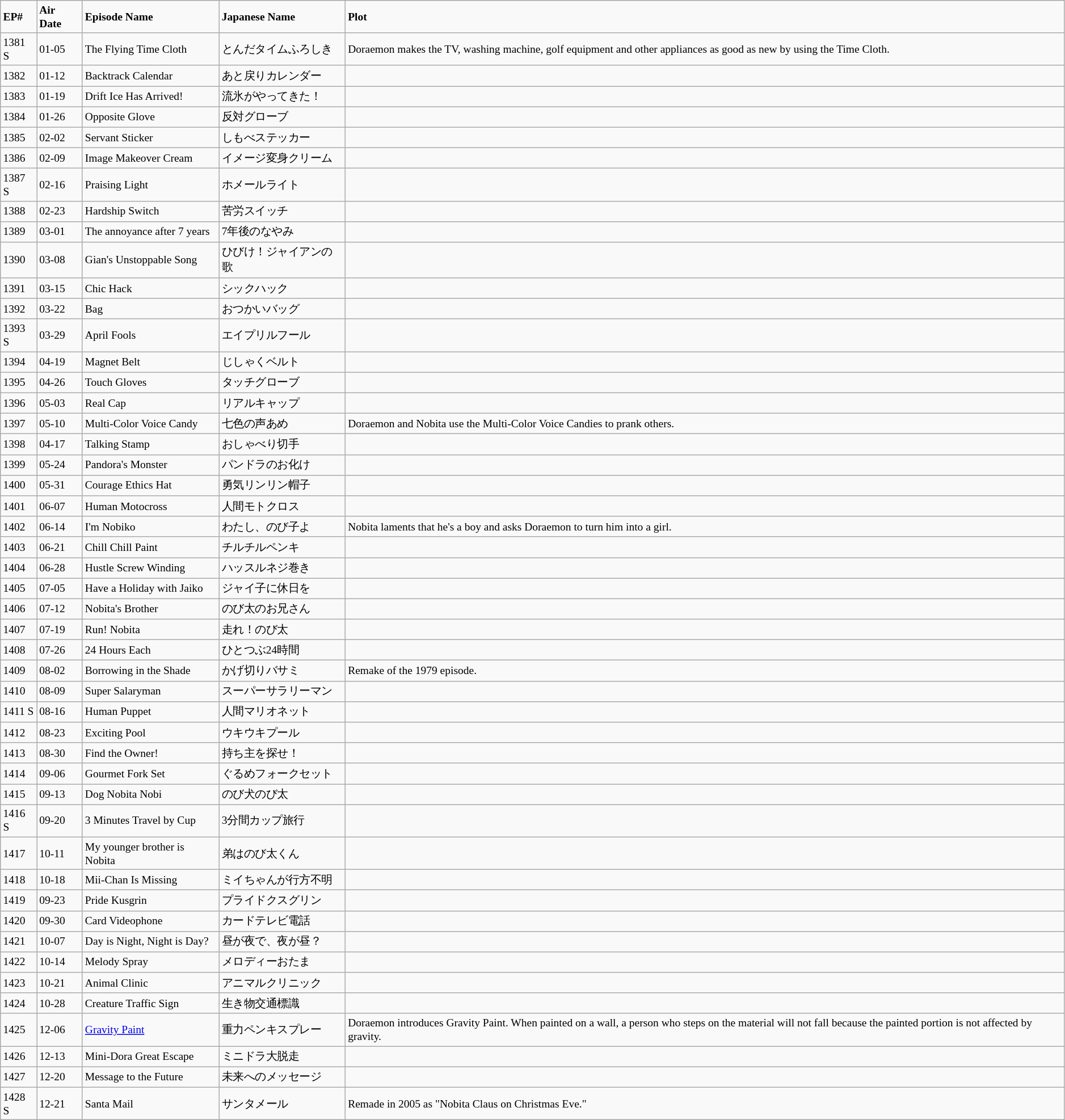<table class="wikitable" style="font-size:small;">
<tr>
<td><strong>EP#</strong></td>
<td><strong>Air Date</strong></td>
<td><strong>Episode Name</strong></td>
<td><strong>Japanese Name</strong></td>
<td><strong>Plot</strong></td>
</tr>
<tr>
<td>1381 S</td>
<td>01-05</td>
<td>The Flying Time Cloth</td>
<td>とんだタイムふろしき</td>
<td>Doraemon makes the TV, washing machine, golf equipment and other appliances as good as new by using the Time Cloth.</td>
</tr>
<tr>
<td>1382</td>
<td>01-12</td>
<td>Backtrack Calendar</td>
<td>あと戻りカレンダー</td>
<td></td>
</tr>
<tr>
<td>1383</td>
<td>01-19</td>
<td>Drift Ice Has Arrived!</td>
<td>流氷がやってきた！</td>
<td></td>
</tr>
<tr>
<td>1384</td>
<td>01-26</td>
<td>Opposite Glove</td>
<td>反対グローブ</td>
<td></td>
</tr>
<tr>
<td>1385</td>
<td>02-02</td>
<td>Servant Sticker</td>
<td>しもべステッカー</td>
<td></td>
</tr>
<tr>
<td>1386</td>
<td>02-09</td>
<td>Image Makeover Cream</td>
<td>イメージ変身クリーム</td>
<td></td>
</tr>
<tr>
<td>1387 S</td>
<td>02-16</td>
<td>Praising Light</td>
<td>ホメールライト</td>
<td></td>
</tr>
<tr>
<td>1388</td>
<td>02-23</td>
<td>Hardship Switch</td>
<td>苦労スイッチ</td>
<td></td>
</tr>
<tr>
<td>1389</td>
<td>03-01</td>
<td>The annoyance after 7 years</td>
<td>7年後のなやみ</td>
<td></td>
</tr>
<tr>
<td>1390</td>
<td>03-08</td>
<td>Gian's Unstoppable Song</td>
<td>ひびけ！ジャイアンの歌</td>
<td></td>
</tr>
<tr>
<td>1391</td>
<td>03-15</td>
<td>Chic Hack</td>
<td>シックハック</td>
<td></td>
</tr>
<tr>
<td>1392</td>
<td>03-22</td>
<td>Bag</td>
<td>おつかいバッグ</td>
<td></td>
</tr>
<tr>
<td>1393 S</td>
<td>03-29</td>
<td>April Fools</td>
<td>エイプリルフール</td>
<td></td>
</tr>
<tr>
<td>1394</td>
<td>04-19</td>
<td>Magnet Belt</td>
<td>じしゃくベルト</td>
<td></td>
</tr>
<tr>
<td>1395</td>
<td>04-26</td>
<td>Touch Gloves</td>
<td>タッチグローブ</td>
<td></td>
</tr>
<tr>
<td>1396</td>
<td>05-03</td>
<td>Real Cap</td>
<td>リアルキャップ</td>
<td></td>
</tr>
<tr>
<td>1397</td>
<td>05-10</td>
<td>Multi-Color Voice Candy</td>
<td>七色の声あめ</td>
<td>Doraemon and Nobita use the Multi-Color Voice Candies to prank others.</td>
</tr>
<tr>
<td>1398</td>
<td>04-17</td>
<td>Talking Stamp</td>
<td>おしゃべり切手</td>
<td></td>
</tr>
<tr>
<td>1399</td>
<td>05-24</td>
<td>Pandora's Monster</td>
<td>パンドラのお化け</td>
<td></td>
</tr>
<tr>
<td>1400</td>
<td>05-31</td>
<td>Courage Ethics Hat</td>
<td>勇気リンリン帽子</td>
<td></td>
</tr>
<tr>
<td>1401</td>
<td>06-07</td>
<td>Human Motocross</td>
<td>人間モトクロス</td>
<td></td>
</tr>
<tr>
<td>1402</td>
<td>06-14</td>
<td>I'm Nobiko</td>
<td>わたし、のび子よ</td>
<td>Nobita laments that he's a boy and asks Doraemon to turn him into a girl.</td>
</tr>
<tr>
<td>1403</td>
<td>06-21</td>
<td>Chill Chill Paint</td>
<td>チルチルペンキ</td>
<td></td>
</tr>
<tr>
<td>1404</td>
<td>06-28</td>
<td>Hustle Screw Winding</td>
<td>ハッスルネジ巻き</td>
<td></td>
</tr>
<tr>
<td>1405</td>
<td>07-05</td>
<td>Have a Holiday with Jaiko</td>
<td>ジャイ子に休日を</td>
<td></td>
</tr>
<tr>
<td>1406</td>
<td>07-12</td>
<td>Nobita's Brother</td>
<td>のび太のお兄さん</td>
<td></td>
</tr>
<tr>
<td>1407</td>
<td>07-19</td>
<td>Run! Nobita</td>
<td>走れ！のび太</td>
<td></td>
</tr>
<tr>
<td>1408</td>
<td>07-26</td>
<td>24 Hours Each</td>
<td>ひとつぶ24時間</td>
<td></td>
</tr>
<tr>
<td>1409</td>
<td>08-02</td>
<td>Borrowing in the Shade</td>
<td>かげ切りバサミ</td>
<td>Remake of the 1979 episode.</td>
</tr>
<tr>
<td>1410</td>
<td>08-09</td>
<td>Super Salaryman</td>
<td>スーパーサラリーマン</td>
<td></td>
</tr>
<tr>
<td>1411 S</td>
<td>08-16</td>
<td>Human Puppet</td>
<td>人間マリオネット</td>
<td></td>
</tr>
<tr>
<td>1412</td>
<td>08-23</td>
<td>Exciting Pool</td>
<td>ウキウキプール</td>
<td></td>
</tr>
<tr>
<td>1413</td>
<td>08-30</td>
<td>Find the Owner!</td>
<td>持ち主を探せ！</td>
<td></td>
</tr>
<tr>
<td>1414</td>
<td>09-06</td>
<td>Gourmet Fork Set</td>
<td>ぐるめフォークセット</td>
<td></td>
</tr>
<tr>
<td>1415</td>
<td>09-13</td>
<td>Dog Nobita Nobi</td>
<td>のび犬のび太</td>
<td></td>
</tr>
<tr>
<td>1416 S</td>
<td>09-20</td>
<td>3 Minutes Travel by Cup</td>
<td>3分間カップ旅行</td>
<td></td>
</tr>
<tr>
<td>1417</td>
<td>10-11</td>
<td>My younger brother is Nobita</td>
<td>弟はのび太くん</td>
<td></td>
</tr>
<tr>
<td>1418</td>
<td>10-18</td>
<td>Mii-Chan Is Missing</td>
<td>ミイちゃんが行方不明</td>
<td></td>
</tr>
<tr>
<td>1419</td>
<td>09-23</td>
<td>Pride Kusgrin</td>
<td>プライドクスグリン</td>
<td></td>
</tr>
<tr>
<td>1420</td>
<td>09-30</td>
<td>Card Videophone</td>
<td>カードテレビ電話</td>
<td></td>
</tr>
<tr>
<td>1421</td>
<td>10-07</td>
<td>Day is Night, Night is Day?</td>
<td>昼が夜で、夜が昼？</td>
<td></td>
</tr>
<tr>
<td>1422</td>
<td>10-14</td>
<td>Melody Spray</td>
<td>メロディーおたま</td>
<td></td>
</tr>
<tr>
<td>1423</td>
<td>10-21</td>
<td>Animal Clinic</td>
<td>アニマルクリニック</td>
<td></td>
</tr>
<tr>
<td>1424</td>
<td>10-28</td>
<td>Creature Traffic Sign</td>
<td>生き物交通標識</td>
<td></td>
</tr>
<tr>
<td>1425</td>
<td>12-06</td>
<td><a href='#'>Gravity Paint</a></td>
<td>重力ペンキスプレー</td>
<td>Doraemon introduces Gravity Paint. When painted on a wall, a person who steps on the material will not fall because the painted portion is not affected by gravity.</td>
</tr>
<tr>
<td>1426</td>
<td>12-13</td>
<td>Mini-Dora Great Escape</td>
<td>ミニドラ大脱走</td>
<td></td>
</tr>
<tr>
<td>1427</td>
<td>12-20</td>
<td>Message to the Future</td>
<td>未来へのメッセージ</td>
<td></td>
</tr>
<tr>
<td>1428 S</td>
<td>12-21</td>
<td>Santa Mail</td>
<td>サンタメール</td>
<td>Remade in 2005 as "Nobita Claus on Christmas Eve."</td>
</tr>
</table>
